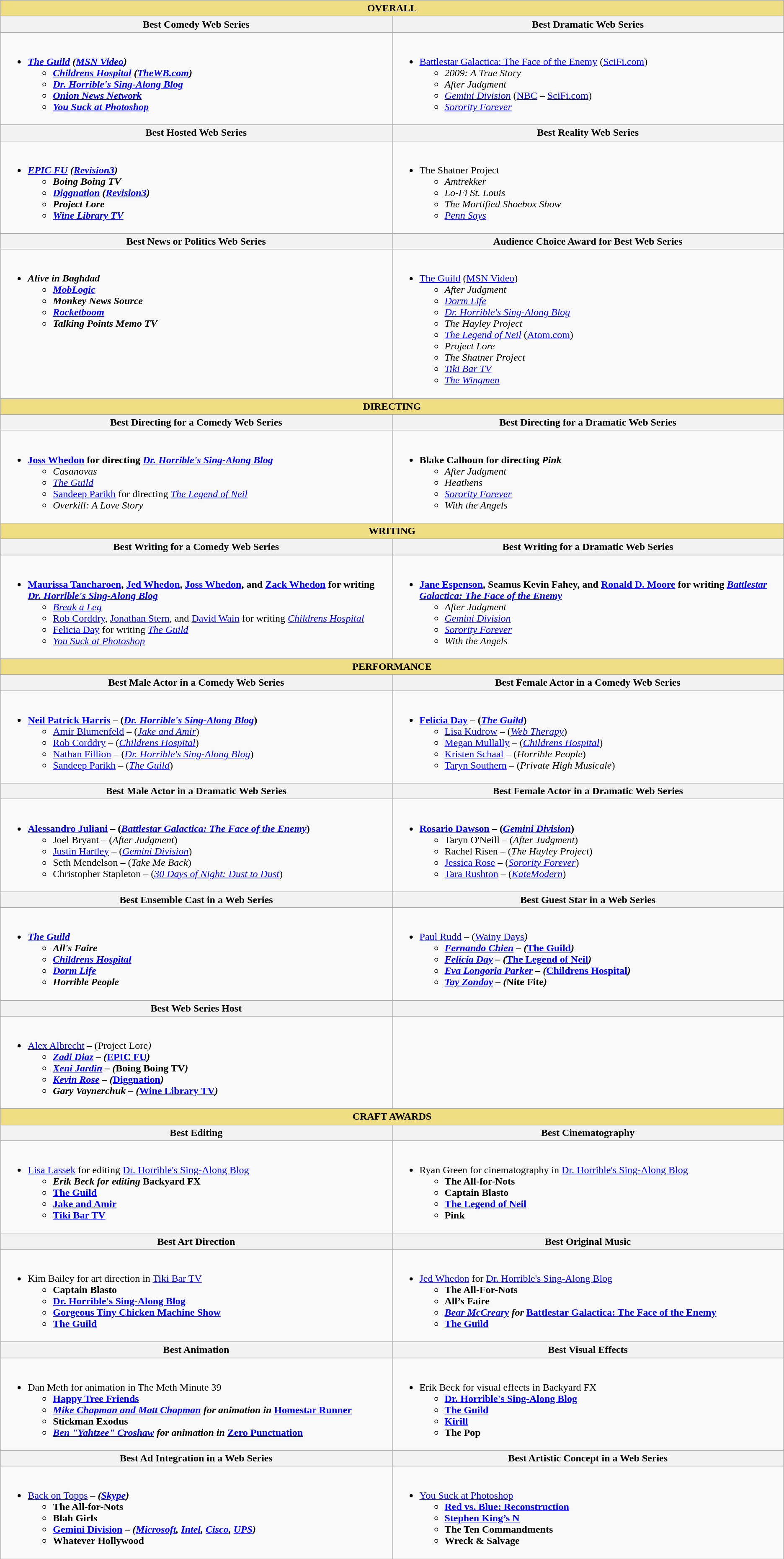<table class="wikitable">
<tr>
<th colspan="2" style="background:#eedd82;"><strong>OVERALL</strong></th>
</tr>
<tr>
<th width="50%"><strong>Best Comedy Web Series</strong></th>
<th width="50%"><strong>Best Dramatic Web Series</strong></th>
</tr>
<tr>
<td valign="top"><br><ul><li><strong><em><a href='#'>The Guild</a><em> (<a href='#'>MSN Video</a>)<strong><ul><li></em><a href='#'>Childrens Hospital</a><em> (<a href='#'>TheWB.com</a>)</li><li></em><a href='#'>Dr. Horrible's Sing-Along Blog</a><em></li><li></em><a href='#'>Onion News Network</a><em></li><li></em><a href='#'>You Suck at Photoshop</a><em></li></ul></li></ul></td>
<td valign="top"><br><ul><li></em></strong><a href='#'>Battlestar Galactica: The Face of the Enemy</a></em> (<a href='#'>SciFi.com</a>)</strong><ul><li><em>2009: A True Story</em></li><li><em>After Judgment</em></li><li><em><a href='#'>Gemini Division</a></em> (<a href='#'>NBC</a> – <a href='#'>SciFi.com</a>)</li><li><em><a href='#'>Sorority Forever</a></em></li></ul></li></ul></td>
</tr>
<tr>
<th><strong>Best Hosted Web Series</strong></th>
<th><strong>Best Reality Web Series</strong></th>
</tr>
<tr>
<td valign="top"><br><ul><li><strong><em><a href='#'>EPIC FU</a><em> (<a href='#'>Revision3</a>)<strong><ul><li></em>Boing Boing TV<em></li><li></em><a href='#'>Diggnation</a><em> (<a href='#'>Revision3</a>)</li><li></em>Project Lore<em></li><li></em><a href='#'>Wine Library TV</a><em></li></ul></li></ul></td>
<td valign="top"><br><ul><li></em></strong>The Shatner Project</em> </strong><ul><li><em>Amtrekker</em></li><li><em>Lo-Fi St. Louis</em></li><li><em>The Mortified Shoebox Show</em></li><li><em><a href='#'>Penn Says</a></em></li></ul></li></ul></td>
</tr>
<tr>
<th><strong>Best News or Politics Web Series</strong></th>
<th><strong>Audience Choice Award for Best Web Series </strong></th>
</tr>
<tr>
<td valign="top"><br><ul><li><strong><em>Alive in Baghdad<em> <strong><ul><li></em><a href='#'>MobLogic</a><em></li><li></em>Monkey News Source<em></li><li></em><a href='#'>Rocketboom</a><em></li><li></em>Talking Points Memo TV<em></li></ul></li></ul></td>
<td valign="top"><br><ul><li></em></strong><a href='#'>The Guild</a></em> (<a href='#'>MSN Video</a>)</strong><ul><li><em>After Judgment</em></li><li><em><a href='#'>Dorm Life</a></em></li><li><em><a href='#'>Dr. Horrible's Sing-Along Blog</a></em></li><li><em>The Hayley Project</em></li><li><em><a href='#'>The Legend of Neil</a></em> (<a href='#'>Atom.com</a>)</li><li><em>Project Lore</em></li><li><em>The Shatner Project</em></li><li><em><a href='#'>Tiki Bar TV</a></em></li><li><em><a href='#'>The Wingmen</a></em></li></ul></li></ul></td>
</tr>
<tr>
<th colspan="2" style="background:#eedd82;"><strong>DIRECTING</strong></th>
</tr>
<tr>
<th>Best Directing for a Comedy Web Series</th>
<th>Best Directing for a Dramatic Web Series</th>
</tr>
<tr>
<td valign="top"><br><ul><li><strong><a href='#'>Joss Whedon</a> for directing <em><a href='#'>Dr. Horrible's Sing-Along Blog</a></em> </strong><ul><li><em>Casanovas</em></li><li><em><a href='#'>The Guild</a></em></li><li><a href='#'>Sandeep Parikh</a> for directing <em><a href='#'>The Legend of Neil</a></em></li><li><em>Overkill: A Love Story</em></li></ul></li></ul></td>
<td valign="top"><br><ul><li><strong>Blake Calhoun for directing <em>Pink</em> </strong><ul><li><em>After Judgment</em></li><li><em>Heathens</em></li><li><em><a href='#'>Sorority Forever</a></em></li><li><em>With the Angels</em></li></ul></li></ul></td>
</tr>
<tr>
<th colspan="2" style="background:#eedd82;"><strong>WRITING</strong></th>
</tr>
<tr>
<th>Best Writing for a Comedy Web Series</th>
<th>Best Writing for a Dramatic Web Series</th>
</tr>
<tr>
<td valign="top"><br><ul><li><strong><a href='#'>Maurissa Tancharoen</a>, <a href='#'>Jed Whedon</a>, <a href='#'>Joss Whedon</a>, and <a href='#'>Zack Whedon</a> for writing <em><a href='#'>Dr. Horrible's Sing-Along Blog</a></em> </strong><ul><li><em><a href='#'>Break a Leg</a></em></li><li><a href='#'>Rob Corddry</a>, <a href='#'>Jonathan Stern</a>, and <a href='#'>David Wain</a> for writing <em><a href='#'>Childrens Hospital</a></em></li><li><a href='#'>Felicia Day</a> for writing <em><a href='#'>The Guild</a></em></li><li><em><a href='#'>You Suck at Photoshop</a></em></li></ul></li></ul></td>
<td valign="top"><br><ul><li><strong><a href='#'>Jane Espenson</a>, Seamus Kevin Fahey, and <a href='#'>Ronald D. Moore</a> for writing <em><a href='#'>Battlestar Galactica: The Face of the Enemy</a></em> </strong><ul><li><em>After Judgment</em></li><li><em><a href='#'>Gemini Division</a></em></li><li><em><a href='#'>Sorority Forever</a></em></li><li><em>With the Angels</em></li></ul></li></ul></td>
</tr>
<tr>
<th colspan="2" style="background:#eedd82;"><strong>PERFORMANCE</strong></th>
</tr>
<tr>
<th>Best Male Actor in a Comedy Web Series</th>
<th>Best Female Actor in a Comedy Web Series</th>
</tr>
<tr>
<td valign="top"><br><ul><li><strong><a href='#'>Neil Patrick Harris</a> – (<em><a href='#'>Dr. Horrible's Sing-Along Blog</a></em>) </strong><ul><li><a href='#'>Amir Blumenfeld</a> – (<em><a href='#'>Jake and Amir</a></em>)</li><li><a href='#'>Rob Corddry</a> – (<em><a href='#'>Childrens Hospital</a></em>)</li><li><a href='#'>Nathan Fillion</a> – (<em><a href='#'>Dr. Horrible's Sing-Along Blog</a></em>)</li><li><a href='#'>Sandeep Parikh</a> – (<em><a href='#'>The Guild</a></em>)</li></ul></li></ul></td>
<td valign="top"><br><ul><li><strong><a href='#'>Felicia Day</a> – (<em><a href='#'>The Guild</a></em>) </strong><ul><li><a href='#'>Lisa Kudrow</a>  – (<em><a href='#'>Web Therapy</a></em>)</li><li><a href='#'>Megan Mullally</a> – (<em><a href='#'>Childrens Hospital</a></em>)</li><li><a href='#'>Kristen Schaal</a> – (<em>Horrible People</em>)</li><li><a href='#'>Taryn Southern</a> – (<em>Private High Musicale</em>)</li></ul></li></ul></td>
</tr>
<tr>
<th>Best Male Actor in a Dramatic Web Series</th>
<th>Best Female Actor in a Dramatic Web Series</th>
</tr>
<tr>
<td valign="top"><br><ul><li><strong><a href='#'>Alessandro Juliani</a> – (<em><a href='#'>Battlestar Galactica: The Face of the Enemy</a></em>) </strong><ul><li>Joel Bryant – (<em>After Judgment</em>)</li><li><a href='#'>Justin Hartley</a> – (<em><a href='#'>Gemini Division</a></em>)</li><li>Seth Mendelson – (<em>Take Me Back</em>)</li><li>Christopher Stapleton – (<em><a href='#'>30 Days of Night: Dust to Dust</a></em>)</li></ul></li></ul></td>
<td valign="top"><br><ul><li><strong><a href='#'>Rosario Dawson</a> – (<em><a href='#'>Gemini Division</a></em>) </strong><ul><li>Taryn O'Neill  – (<em>After Judgment</em>)</li><li>Rachel Risen – (<em>The Hayley Project</em>)</li><li><a href='#'>Jessica Rose</a> – (<em><a href='#'>Sorority Forever</a></em>)</li><li><a href='#'>Tara Rushton</a> – (<em><a href='#'>KateModern</a></em>)</li></ul></li></ul></td>
</tr>
<tr>
<th>Best Ensemble Cast in a Web Series</th>
<th>Best Guest Star in a Web Series</th>
</tr>
<tr>
<td valign="top"><br><ul><li><strong><em><a href='#'>The Guild</a><em> <strong><ul><li></em>All's Faire<em></li><li></em><a href='#'>Childrens Hospital</a><em></li><li></em><a href='#'>Dorm Life</a><em></li><li></em>Horrible People<em></li></ul></li></ul></td>
<td valign="top"><br><ul><li></strong><a href='#'>Paul Rudd</a> – (</em><a href='#'>Wainy Days</a><em>) <strong><ul><li><a href='#'>Fernando Chien</a>  – (</em><a href='#'>The Guild</a><em>)</li><li><a href='#'>Felicia Day</a> – (</em><a href='#'>The Legend of Neil</a><em>)</li><li><a href='#'>Eva Longoria Parker</a> – (</em><a href='#'>Childrens Hospital</a><em>)</li><li><a href='#'>Tay Zonday</a> – (</em>Nite Fite<em>)</li></ul></li></ul></td>
</tr>
<tr>
<th>Best Web Series Host</th>
<th></th>
</tr>
<tr>
<td valign="top"><br><ul><li></strong><a href='#'>Alex Albrecht</a> – (</em>Project Lore<em>) <strong><ul><li><a href='#'>Zadi Diaz</a> – (</em><a href='#'>EPIC FU</a><em>)</li><li><a href='#'>Xeni Jardin</a>  – (</em>Boing Boing TV<em>)</li><li><a href='#'>Kevin Rose</a> – (</em><a href='#'>Diggnation</a><em>)</li><li>Gary Vaynerchuk – (</em><a href='#'>Wine Library TV</a><em>)</li></ul></li></ul></td>
<td valign="top"></td>
</tr>
<tr>
<th colspan="2" style="background:#eedd82;"></strong>CRAFT AWARDS<strong></th>
</tr>
<tr>
<th>Best Editing</th>
<th>Best Cinematography</th>
</tr>
<tr>
<td valign="top"><br><ul><li></strong><a href='#'>Lisa Lassek</a> for editing </em><a href='#'>Dr. Horrible's Sing-Along Blog</a><em> <strong><ul><li>Erik Beck for editing </em>Backyard FX<em></li><li></em><a href='#'>The Guild</a><em></li><li></em><a href='#'>Jake and Amir</a><em></li><li></em><a href='#'>Tiki Bar TV</a><em></li></ul></li></ul></td>
<td valign="top"><br><ul><li></strong>Ryan Green for cinematography in </em><a href='#'>Dr. Horrible's Sing-Along Blog</a><em> <strong><ul><li></em>The All-for-Nots<em></li><li></em>Captain Blasto<em></li><li></em><a href='#'>The Legend of Neil</a><em></li><li></em>Pink<em></li></ul></li></ul></td>
</tr>
<tr>
<th>Best Art Direction</th>
<th>Best Original Music</th>
</tr>
<tr>
<td valign="top"><br><ul><li></strong>Kim Bailey for art direction in </em><a href='#'>Tiki Bar TV</a><em> <strong><ul><li></em>Captain Blasto<em></li><li></em><a href='#'>Dr. Horrible's Sing-Along Blog</a><em></li><li></em><a href='#'>Gorgeous Tiny Chicken Machine Show</a><em></li><li></em><a href='#'>The Guild</a><em></li></ul></li></ul></td>
<td valign="top"><br><ul><li></strong><a href='#'>Jed Whedon</a> for </em><a href='#'>Dr. Horrible's Sing-Along Blog</a><em> <strong><ul><li></em>The All-For-Nots<em></li><li></em>All’s Faire<em></li><li><a href='#'>Bear McCreary</a> for </em><a href='#'>Battlestar Galactica: The Face of the Enemy</a><em></li><li></em><a href='#'>The Guild</a><em></li></ul></li></ul></td>
</tr>
<tr>
<th>Best Animation</th>
<th>Best Visual Effects</th>
</tr>
<tr>
<td valign="top"><br><ul><li></strong>Dan Meth for animation in </em>The Meth Minute 39<em> <strong><ul><li></em><a href='#'>Happy Tree Friends</a><em></li><li><a href='#'>Mike Chapman and Matt Chapman</a> for animation in </em><a href='#'>Homestar Runner</a><em></li><li></em>Stickman Exodus<em></li><li><a href='#'>Ben "Yahtzee" Croshaw</a> for animation in </em><a href='#'>Zero Punctuation</a><em></li></ul></li></ul></td>
<td valign="top"><br><ul><li></strong>Erik Beck for visual effects in </em>Backyard FX<em> <strong><ul><li></em><a href='#'>Dr. Horrible's Sing-Along Blog</a><em></li><li></em><a href='#'>The Guild</a><em></li><li></em><a href='#'>Kirill</a><em></li><li></em>The Pop<em></li></ul></li></ul></td>
</tr>
<tr>
<th>Best Ad Integration in a Web Series</th>
<th>Best Artistic Concept in a Web Series</th>
</tr>
<tr>
<td valign="top"><br><ul><li></em></strong><a href='#'>Back on Topps</a><strong><em> – (<a href='#'>Skype</a>)<ul><li></em>The All-for-Nots<em></li><li></em>Blah Girls<em></li><li></em><a href='#'>Gemini Division</a><em> – (<a href='#'>Microsoft</a>, <a href='#'>Intel</a>, <a href='#'>Cisco</a>, <a href='#'>UPS</a>)</li><li></em>Whatever Hollywood<em></li></ul></li></ul></td>
<td valign="top"><br><ul><li></em></strong><a href='#'>You Suck at Photoshop</a><strong><em><ul><li></em><a href='#'>Red vs. Blue: Reconstruction</a><em></li><li></em><a href='#'>Stephen King’s N</a><em></li><li></em>The Ten Commandments<em></li><li></em>Wreck & Salvage<em></li></ul></li></ul></td>
</tr>
</table>
